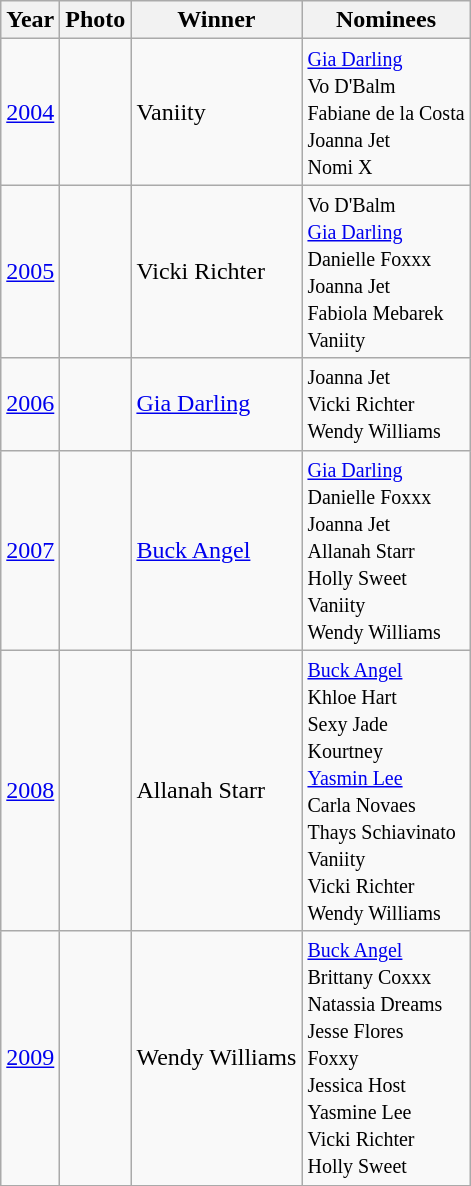<table class="wikitable sortable">
<tr>
<th>Year</th>
<th>Photo</th>
<th>Winner</th>
<th>Nominees</th>
</tr>
<tr>
<td><a href='#'>2004</a></td>
<td></td>
<td>Vaniity</td>
<td><small><a href='#'>Gia Darling</a><br>Vo D'Balm<br>Fabiane de la Costa<br>Joanna Jet<br>Nomi X</small></td>
</tr>
<tr>
<td><a href='#'>2005</a></td>
<td></td>
<td>Vicki Richter</td>
<td><small>Vo D'Balm<br><a href='#'>Gia Darling</a><br>Danielle Foxxx<br>Joanna Jet<br>Fabiola Mebarek<br>Vaniity</small></td>
</tr>
<tr>
<td><a href='#'>2006</a></td>
<td></td>
<td><a href='#'>Gia Darling</a></td>
<td><small>Joanna Jet<br>Vicki Richter<br>Wendy Williams</small></td>
</tr>
<tr>
<td><a href='#'>2007</a></td>
<td></td>
<td><a href='#'>Buck Angel</a></td>
<td><small><a href='#'>Gia Darling</a><br>Danielle Foxxx<br>Joanna Jet<br>Allanah Starr<br>Holly Sweet<br>Vaniity<br>Wendy Williams<br></small></td>
</tr>
<tr>
<td><a href='#'>2008</a></td>
<td></td>
<td>Allanah Starr</td>
<td><small><a href='#'>Buck Angel</a><br>Khloe Hart<br>Sexy Jade<br>Kourtney<br><a href='#'>Yasmin Lee</a><br>Carla Novaes<br>Thays Schiavinato<br>Vaniity<br>Vicki Richter<br>Wendy Williams<br></small></td>
</tr>
<tr>
<td><a href='#'>2009</a></td>
<td></td>
<td>Wendy Williams</td>
<td><small><a href='#'>Buck Angel</a><br>Brittany Coxxx<br>Natassia Dreams<br>Jesse Flores <br>Foxxy <br>Jessica Host <br>Yasmine Lee <br>Vicki Richter<br>Holly Sweet <br></small></td>
</tr>
</table>
